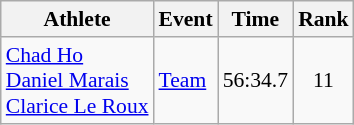<table class="wikitable" style="font-size:90%;">
<tr>
<th>Athlete</th>
<th>Event</th>
<th>Time</th>
<th>Rank</th>
</tr>
<tr align=center>
<td align=left><a href='#'>Chad Ho</a><br><a href='#'>Daniel Marais</a><br><a href='#'>Clarice Le Roux</a></td>
<td align=left><a href='#'>Team</a></td>
<td>56:34.7</td>
<td>11</td>
</tr>
</table>
